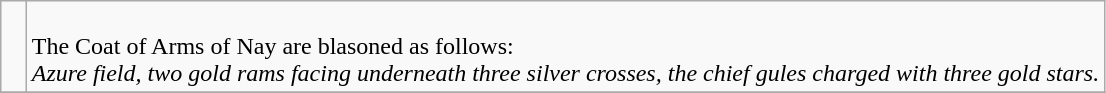<table class="wikitable">
<tr valign="top">
<td align="center" style="padding:8px"></td>
<td><br>The Coat of Arms of Nay are blasoned as follows:<br><em>Azure field, two gold rams facing underneath three silver crosses, the chief gules charged with three gold stars.</em></td>
</tr>
<tr>
</tr>
</table>
